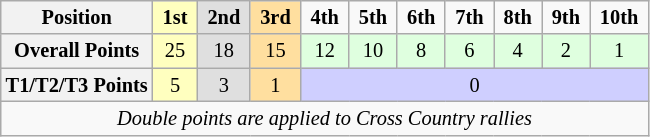<table class="wikitable" style="font-size:85%; text-align:center">
<tr>
<th>Position</th>
<td style="background:#ffffbf;"> <strong>1st</strong> </td>
<td style="background:#dfdfdf;"> <strong>2nd</strong> </td>
<td style="background:#ffdf9f;"> <strong>3rd</strong> </td>
<td> <strong>4th</strong> </td>
<td> <strong>5th</strong> </td>
<td> <strong>6th</strong> </td>
<td> <strong>7th</strong> </td>
<td> <strong>8th</strong> </td>
<td> <strong>9th</strong> </td>
<td> <strong>10th</strong> </td>
</tr>
<tr>
<th>Overall Points</th>
<td style="background:#ffffbf;">25</td>
<td style="background:#dfdfdf;">18</td>
<td style="background:#ffdf9f;">15</td>
<td style="background:#dfffdf;">12</td>
<td style="background:#dfffdf;">10</td>
<td style="background:#dfffdf;">8</td>
<td style="background:#dfffdf;">6</td>
<td style="background:#dfffdf;">4</td>
<td style="background:#dfffdf;">2</td>
<td style="background:#dfffdf;">1</td>
</tr>
<tr>
<th>T1/T2/T3 Points</th>
<td style="background:#ffffbf;">5</td>
<td style="background:#dfdfdf;">3</td>
<td style="background:#ffdf9f;">1</td>
<td style="background:#cfcfff;" colspan=7>0</td>
</tr>
<tr>
<td colspan=11 align=center><em>Double points are applied to Cross Country rallies</em></td>
</tr>
</table>
